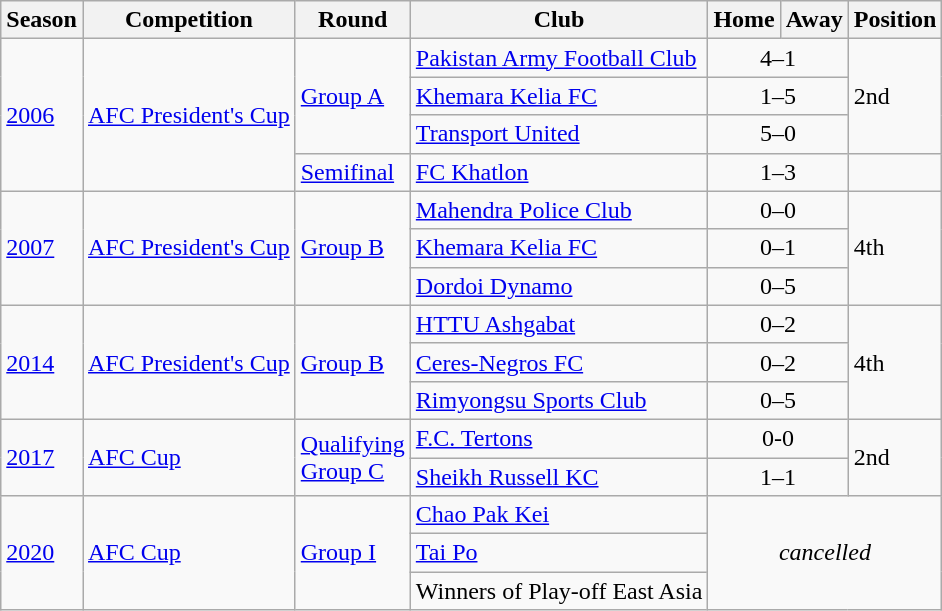<table class="wikitable">
<tr>
<th>Season</th>
<th>Competition</th>
<th>Round</th>
<th>Club</th>
<th>Home</th>
<th>Away</th>
<th>Position</th>
</tr>
<tr>
<td rowspan="4"><a href='#'>2006</a></td>
<td rowspan="4"><a href='#'>AFC President's Cup</a></td>
<td rowspan=3><a href='#'>Group A</a></td>
<td> <a href='#'>Pakistan Army Football Club</a></td>
<td colspan=2; style="text-align:center;">4–1</td>
<td rowspan="3">2nd</td>
</tr>
<tr>
<td> <a href='#'>Khemara Kelia FC</a></td>
<td colspan=2; style="text-align:center;">1–5</td>
</tr>
<tr>
<td> <a href='#'>Transport United</a></td>
<td colspan=2; style="text-align:center;">5–0</td>
</tr>
<tr>
<td><a href='#'>Semifinal</a></td>
<td> <a href='#'>FC Khatlon</a></td>
<td colspan=2; style="text-align:center;">1–3</td>
<td></td>
</tr>
<tr>
<td rowspan="3"><a href='#'>2007</a></td>
<td rowspan="3"><a href='#'>AFC President's Cup</a></td>
<td rowspan="3"><a href='#'>Group B</a></td>
<td> <a href='#'>Mahendra Police Club</a></td>
<td colspan="2;" style="text-align:center;">0–0</td>
<td rowspan="3">4th</td>
</tr>
<tr>
<td> <a href='#'>Khemara Kelia FC</a></td>
<td colspan="2;" style="text-align:center;">0–1</td>
</tr>
<tr>
<td> <a href='#'>Dordoi Dynamo</a></td>
<td colspan="2;" style="text-align:center;">0–5</td>
</tr>
<tr>
<td rowspan="3"><a href='#'>2014</a></td>
<td rowspan="3"><a href='#'>AFC President's Cup</a></td>
<td rowspan="3"><a href='#'>Group B</a></td>
<td> <a href='#'>HTTU Ashgabat</a></td>
<td colspan="2;" style="text-align:center;">0–2</td>
<td rowspan="3">4th</td>
</tr>
<tr>
<td> <a href='#'>Ceres-Negros FC</a></td>
<td colspan="2;" style="text-align:center;">0–2</td>
</tr>
<tr>
<td> <a href='#'>Rimyongsu Sports Club</a></td>
<td colspan="2;" style="text-align:center;">0–5</td>
</tr>
<tr>
<td rowspan="2"><a href='#'>2017</a></td>
<td rowspan="2"><a href='#'>AFC Cup</a></td>
<td rowspan="2"><a href='#'>Qualifying<br>Group C</a></td>
<td> <a href='#'>F.C. Tertons</a></td>
<td colspan="2;" style="text-align:center;">0-0</td>
<td rowspan="2">2nd</td>
</tr>
<tr>
<td> <a href='#'>Sheikh Russell KC</a></td>
<td colspan="2;" style="text-align:center;">1–1</td>
</tr>
<tr>
<td rowspan=3><a href='#'>2020</a></td>
<td rowspan=3><a href='#'>AFC Cup</a></td>
<td rowspan=3><a href='#'>Group I</a></td>
<td> <a href='#'>Chao Pak Kei</a></td>
<td rowspan=3 colspan=3 style="text-align:center;"><em>cancelled</em></td>
</tr>
<tr>
<td> <a href='#'>Tai Po</a></td>
</tr>
<tr>
<td> Winners of Play-off East Asia</td>
</tr>
</table>
